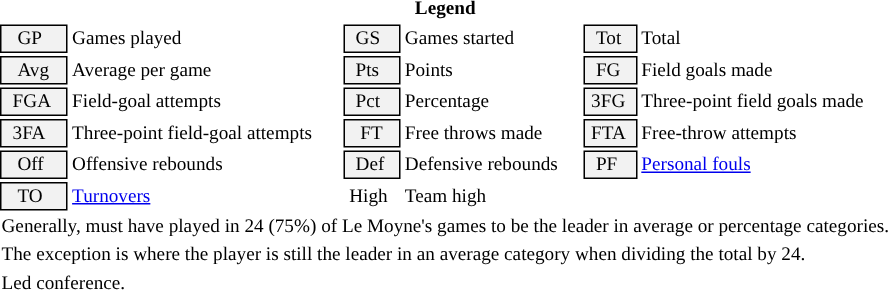<table class="toccolours" style="font-size: 80%; white-space: nowrap;">
<tr>
<th colspan="6">Legend</th>
</tr>
<tr>
<td style="background-color: #F2F2F2; border: 1px solid black;">   GP </td>
<td>Games played</td>
<td style="background-color: #F2F2F2; border: 1px solid black">  GS </td>
<td>Games started</td>
<td style="background-color: #F2F2F2; border: 1px solid black">  Tot </td>
<td>Total</td>
</tr>
<tr>
<td style="background-color: #F2F2F2; border: 1px solid black">   Avg </td>
<td>Average per game</td>
<td style="background-color: #F2F2F2; border: 1px solid black">  Pts </td>
<td>Points</td>
<td style="background-color: #F2F2F2; border: 1px solid black">  FG </td>
<td style="padding-right: 8px">Field goals made</td>
</tr>
<tr>
<td style="background-color: #F2F2F2; border: 1px solid black">  FGA  </td>
<td style="padding-right: 8px">Field-goal attempts</td>
<td style="background-color: #F2F2F2; border: 1px solid black">  Pct </td>
<td style="padding-right: 8px">Percentage</td>
<td style="background-color: #F2F2F2; border: 1px solid black"> 3FG </td>
<td style="padding-right: 8px">Three-point field goals made</td>
</tr>
<tr>
<td style="background-color: #F2F2F2; border: 1px solid black">  3FA </td>
<td style="padding-right: 8px">Three-point field-goal attempts</td>
<td style="background-color: #F2F2F2; border: 1px solid black">   FT </td>
<td style="padding-right: 8px">Free throws made</td>
<td style="background-color: #F2F2F2; border: 1px solid black"> FTA </td>
<td style="padding-right: 8px">Free-throw attempts</td>
</tr>
<tr>
<td style="background-color: #F2F2F2; border: 1px solid black;">   Off </td>
<td>Offensive rebounds</td>
<td style="background-color: #F2F2F2; border: 1px solid black;">  Def  </td>
<td style="padding-right: 8px">Defensive rebounds</td>
<td style="background-color: #F2F2F2; border: 1px solid black">  PF</td>
<td><a href='#'>Personal fouls</a></td>
</tr>
<tr>
<td style="background-color: #F2F2F2; border: 1px solid black">   TO</td>
<td><a href='#'>Turnovers</a></td>
<td> High </td>
<td>Team high</td>
</tr>
<tr>
<td colspan="6";>Generally, must have played in 24 (75%) of Le Moyne's games to be the leader in average or percentage categories.</td>
</tr>
<tr>
<td colspan="6";>The exception is where the player is still the leader in an average category when dividing the total by 24.</td>
</tr>
<tr>
<td colspan="6";> Led conference.</td>
</tr>
<tr>
</tr>
</table>
